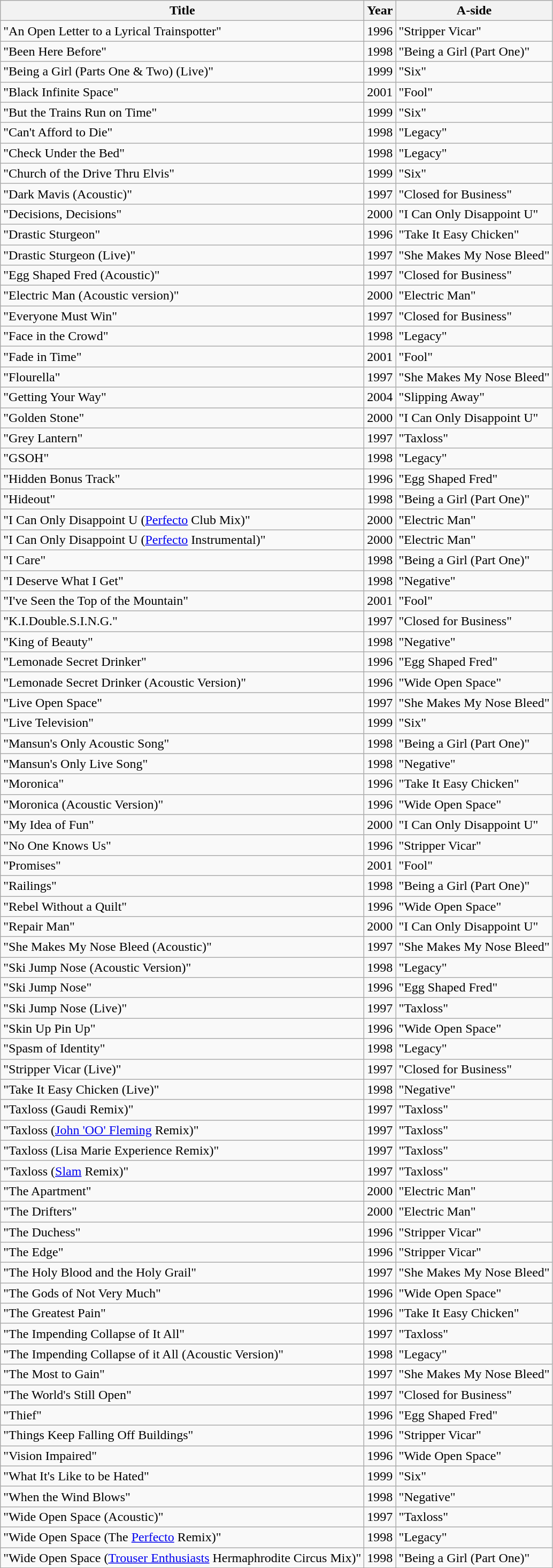<table class="wikitable sortable">
<tr>
<th>Title</th>
<th>Year</th>
<th>A-side</th>
</tr>
<tr>
<td>"An Open Letter to a Lyrical Trainspotter"</td>
<td>1996</td>
<td>"Stripper Vicar"</td>
</tr>
<tr>
<td>"Been Here Before"</td>
<td>1998</td>
<td>"Being a Girl (Part One)"</td>
</tr>
<tr>
<td>"Being a Girl (Parts One & Two) (Live)"</td>
<td>1999</td>
<td>"Six"</td>
</tr>
<tr>
<td>"Black Infinite Space"</td>
<td>2001</td>
<td>"Fool"</td>
</tr>
<tr>
<td>"But the Trains Run on Time"</td>
<td>1999</td>
<td>"Six"</td>
</tr>
<tr>
<td>"Can't Afford to Die"</td>
<td>1998</td>
<td>"Legacy"</td>
</tr>
<tr>
<td>"Check Under the Bed"</td>
<td>1998</td>
<td>"Legacy"</td>
</tr>
<tr>
<td>"Church of the Drive Thru Elvis"</td>
<td>1999</td>
<td>"Six"</td>
</tr>
<tr>
<td>"Dark Mavis (Acoustic)"</td>
<td>1997</td>
<td>"Closed for Business"</td>
</tr>
<tr>
<td>"Decisions, Decisions"</td>
<td>2000</td>
<td>"I Can Only Disappoint U"</td>
</tr>
<tr>
<td>"Drastic Sturgeon"</td>
<td>1996</td>
<td>"Take It Easy Chicken"</td>
</tr>
<tr>
<td>"Drastic Sturgeon (Live)"</td>
<td>1997</td>
<td>"She Makes My Nose Bleed"</td>
</tr>
<tr>
<td>"Egg Shaped Fred (Acoustic)"</td>
<td>1997</td>
<td>"Closed for Business"</td>
</tr>
<tr>
<td>"Electric Man (Acoustic version)"</td>
<td>2000</td>
<td>"Electric Man"</td>
</tr>
<tr>
<td>"Everyone Must Win"</td>
<td>1997</td>
<td>"Closed for Business"</td>
</tr>
<tr>
<td>"Face in the Crowd"</td>
<td>1998</td>
<td>"Legacy"</td>
</tr>
<tr>
<td>"Fade in Time"</td>
<td>2001</td>
<td>"Fool"</td>
</tr>
<tr>
<td>"Flourella"</td>
<td>1997</td>
<td>"She Makes My Nose Bleed"</td>
</tr>
<tr>
<td>"Getting Your Way"</td>
<td>2004</td>
<td>"Slipping Away"</td>
</tr>
<tr>
<td>"Golden Stone"</td>
<td>2000</td>
<td>"I Can Only Disappoint U"</td>
</tr>
<tr>
<td>"Grey Lantern"</td>
<td>1997</td>
<td>"Taxloss"</td>
</tr>
<tr>
<td>"GSOH"</td>
<td>1998</td>
<td>"Legacy"</td>
</tr>
<tr>
<td>"Hidden Bonus Track"</td>
<td>1996</td>
<td>"Egg Shaped Fred"</td>
</tr>
<tr>
<td>"Hideout"</td>
<td>1998</td>
<td>"Being a Girl (Part One)"</td>
</tr>
<tr>
<td>"I Can Only Disappoint U (<a href='#'>Perfecto</a> Club Mix)"</td>
<td>2000</td>
<td>"Electric Man"</td>
</tr>
<tr>
<td>"I Can Only Disappoint U (<a href='#'>Perfecto</a> Instrumental)"</td>
<td>2000</td>
<td>"Electric Man"</td>
</tr>
<tr>
<td>"I Care"</td>
<td>1998</td>
<td>"Being a Girl (Part One)"</td>
</tr>
<tr>
<td>"I Deserve What I Get"</td>
<td>1998</td>
<td>"Negative"</td>
</tr>
<tr>
<td>"I've Seen the Top of the Mountain"</td>
<td>2001</td>
<td>"Fool"</td>
</tr>
<tr>
<td>"K.I.Double.S.I.N.G."</td>
<td>1997</td>
<td>"Closed for Business"</td>
</tr>
<tr>
<td>"King of Beauty"</td>
<td>1998</td>
<td>"Negative"</td>
</tr>
<tr>
<td>"Lemonade Secret Drinker"</td>
<td>1996</td>
<td>"Egg Shaped Fred"</td>
</tr>
<tr>
<td>"Lemonade Secret Drinker (Acoustic Version)"</td>
<td>1996</td>
<td>"Wide Open Space"</td>
</tr>
<tr>
<td>"Live Open Space"</td>
<td>1997</td>
<td>"She Makes My Nose Bleed"</td>
</tr>
<tr>
<td>"Live Television"</td>
<td>1999</td>
<td>"Six"</td>
</tr>
<tr>
<td>"Mansun's Only Acoustic Song"</td>
<td>1998</td>
<td>"Being a Girl (Part One)"</td>
</tr>
<tr>
<td>"Mansun's Only Live Song"</td>
<td>1998</td>
<td>"Negative"</td>
</tr>
<tr>
<td>"Moronica"</td>
<td>1996</td>
<td>"Take It Easy Chicken"</td>
</tr>
<tr>
<td>"Moronica (Acoustic Version)"</td>
<td>1996</td>
<td>"Wide Open Space"</td>
</tr>
<tr>
<td>"My Idea of Fun"</td>
<td>2000</td>
<td>"I Can Only Disappoint U"</td>
</tr>
<tr>
<td>"No One Knows Us"</td>
<td>1996</td>
<td>"Stripper Vicar"</td>
</tr>
<tr>
<td>"Promises"</td>
<td>2001</td>
<td>"Fool"</td>
</tr>
<tr>
<td>"Railings"</td>
<td>1998</td>
<td>"Being a Girl (Part One)"</td>
</tr>
<tr>
<td>"Rebel Without a Quilt"</td>
<td>1996</td>
<td>"Wide Open Space"</td>
</tr>
<tr>
<td>"Repair Man"</td>
<td>2000</td>
<td>"I Can Only Disappoint U"</td>
</tr>
<tr>
<td>"She Makes My Nose Bleed (Acoustic)"</td>
<td>1997</td>
<td>"She Makes My Nose Bleed"</td>
</tr>
<tr>
<td>"Ski Jump Nose (Acoustic Version)"</td>
<td>1998</td>
<td>"Legacy"</td>
</tr>
<tr>
<td>"Ski Jump Nose"</td>
<td>1996</td>
<td>"Egg Shaped Fred"</td>
</tr>
<tr>
<td>"Ski Jump Nose (Live)"</td>
<td>1997</td>
<td>"Taxloss"</td>
</tr>
<tr>
<td>"Skin Up Pin Up"</td>
<td>1996</td>
<td>"Wide Open Space"</td>
</tr>
<tr>
<td>"Spasm of Identity"</td>
<td>1998</td>
<td>"Legacy"</td>
</tr>
<tr>
<td>"Stripper Vicar (Live)"</td>
<td>1997</td>
<td>"Closed for Business"</td>
</tr>
<tr>
<td>"Take It Easy Chicken (Live)"</td>
<td>1998</td>
<td>"Negative"</td>
</tr>
<tr>
<td>"Taxloss (Gaudi Remix)"</td>
<td>1997</td>
<td>"Taxloss"</td>
</tr>
<tr>
<td>"Taxloss (<a href='#'>John 'OO' Fleming</a> Remix)"</td>
<td>1997</td>
<td>"Taxloss"</td>
</tr>
<tr>
<td>"Taxloss (Lisa Marie Experience Remix)"</td>
<td>1997</td>
<td>"Taxloss"</td>
</tr>
<tr>
<td>"Taxloss (<a href='#'>Slam</a> Remix)"</td>
<td>1997</td>
<td>"Taxloss"</td>
</tr>
<tr>
<td>"The Apartment"</td>
<td>2000</td>
<td>"Electric Man"</td>
</tr>
<tr>
<td>"The Drifters"</td>
<td>2000</td>
<td>"Electric Man"</td>
</tr>
<tr>
<td>"The Duchess"</td>
<td>1996</td>
<td>"Stripper Vicar"</td>
</tr>
<tr>
<td>"The Edge"</td>
<td>1996</td>
<td>"Stripper Vicar"</td>
</tr>
<tr>
<td>"The Holy Blood and the Holy Grail"</td>
<td>1997</td>
<td>"She Makes My Nose Bleed"</td>
</tr>
<tr>
<td>"The Gods of Not Very Much"</td>
<td>1996</td>
<td>"Wide Open Space"</td>
</tr>
<tr>
<td>"The Greatest Pain"</td>
<td>1996</td>
<td>"Take It Easy Chicken"</td>
</tr>
<tr>
<td>"The Impending Collapse of It All"</td>
<td>1997</td>
<td>"Taxloss"</td>
</tr>
<tr>
<td>"The Impending Collapse of it All (Acoustic Version)"</td>
<td>1998</td>
<td>"Legacy"</td>
</tr>
<tr>
<td>"The Most to Gain"</td>
<td>1997</td>
<td>"She Makes My Nose Bleed"</td>
</tr>
<tr>
<td>"The World's Still Open"</td>
<td>1997</td>
<td>"Closed for Business"</td>
</tr>
<tr>
<td>"Thief"</td>
<td>1996</td>
<td>"Egg Shaped Fred"</td>
</tr>
<tr>
<td>"Things Keep Falling Off Buildings"</td>
<td>1996</td>
<td>"Stripper Vicar"</td>
</tr>
<tr>
<td>"Vision Impaired"</td>
<td>1996</td>
<td>"Wide Open Space"</td>
</tr>
<tr>
<td>"What It's Like to be Hated"</td>
<td>1999</td>
<td>"Six"</td>
</tr>
<tr>
<td>"When the Wind Blows"</td>
<td>1998</td>
<td>"Negative"</td>
</tr>
<tr>
<td>"Wide Open Space (Acoustic)"</td>
<td>1997</td>
<td>"Taxloss"</td>
</tr>
<tr>
<td>"Wide Open Space (The <a href='#'>Perfecto</a> Remix)"</td>
<td>1998</td>
<td>"Legacy"</td>
</tr>
<tr>
<td>"Wide Open Space (<a href='#'>Trouser Enthusiasts</a> Hermaphrodite Circus Mix)"</td>
<td>1998</td>
<td>"Being a Girl (Part One)"</td>
</tr>
<tr>
</tr>
</table>
